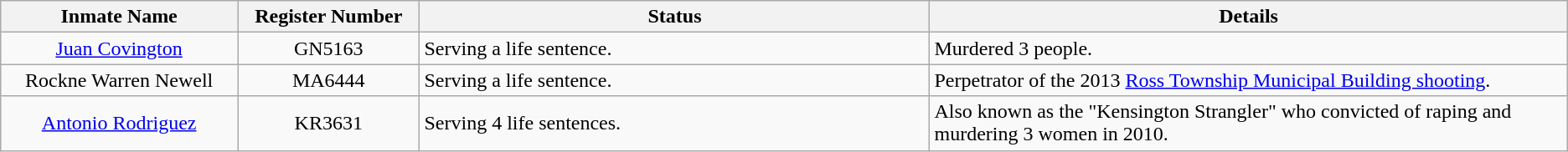<table class="wikitable sortable">
<tr>
<th width=13%>Inmate Name</th>
<th width=10%>Register Number</th>
<th width=28%>Status</th>
<th width=35%>Details</th>
</tr>
<tr>
<td style="text-align:center;"><a href='#'>Juan Covington</a></td>
<td style="text-align:center;">GN5163</td>
<td>Serving a life sentence.</td>
<td>Murdered 3 people.</td>
</tr>
<tr>
<td style="text-align:center;">Rockne Warren Newell</td>
<td style="text-align:center;">MA6444</td>
<td>Serving a life sentence.</td>
<td>Perpetrator of the 2013 <a href='#'>Ross Township Municipal Building shooting</a>.</td>
</tr>
<tr>
<td style="text-align:center;"><a href='#'> Antonio Rodriguez</a></td>
<td style="text-align:center;">KR3631</td>
<td>Serving 4 life sentences.</td>
<td>Also known as the "Kensington Strangler" who convicted of raping and murdering 3 women in 2010.</td>
</tr>
</table>
